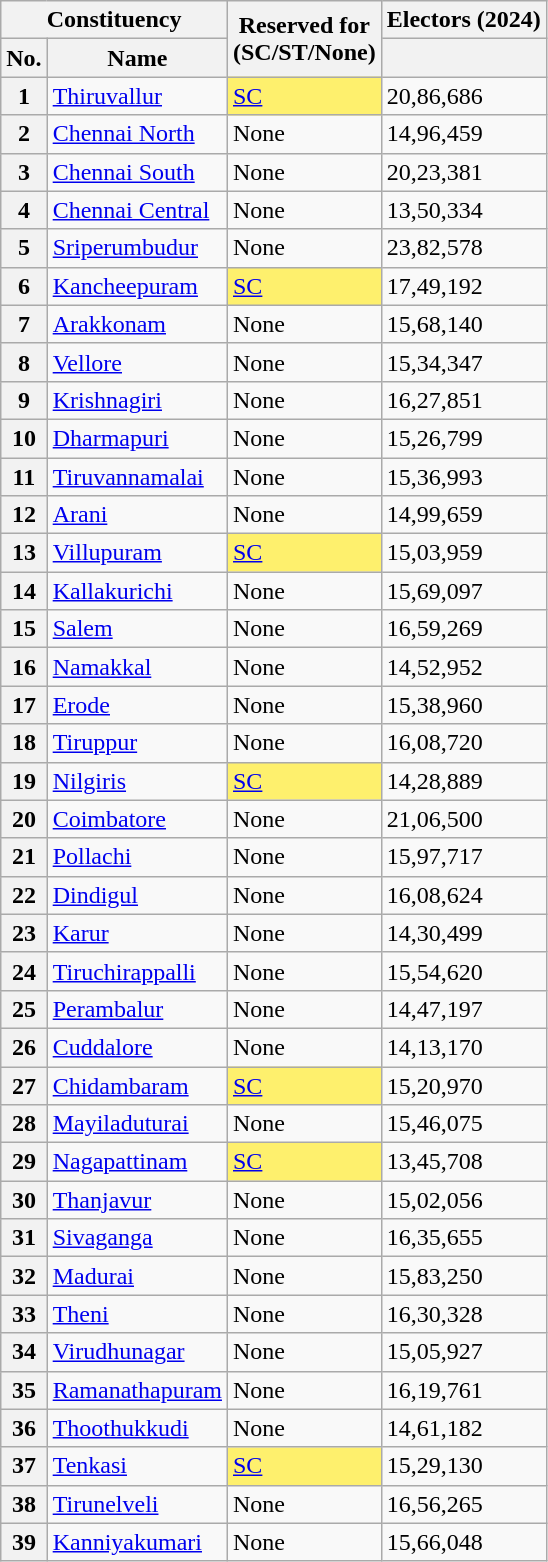<table class="wikitable sortable">
<tr>
<th scope=colgroup colspan="2">Constituency</th>
<th scope=col rowspan=2>Reserved for<br>(SC/ST/None)</th>
<th>Electors (2024)</th>
</tr>
<tr>
<th scope=col>No.</th>
<th scope=col>Name</th>
<th></th>
</tr>
<tr>
<th scope=row>1</th>
<td><a href='#'>Thiruvallur</a></td>
<td style="background:#fef06d;"><a href='#'>SC</a></td>
<td>20,86,686</td>
</tr>
<tr>
<th scope=row>2</th>
<td><a href='#'>Chennai North</a></td>
<td>None</td>
<td>14,96,459</td>
</tr>
<tr>
<th scope=row>3</th>
<td><a href='#'>Chennai South</a></td>
<td>None</td>
<td>20,23,381</td>
</tr>
<tr>
<th scope=row>4</th>
<td><a href='#'>Chennai Central</a></td>
<td>None</td>
<td>13,50,334</td>
</tr>
<tr>
<th scope=row>5</th>
<td><a href='#'>Sriperumbudur</a></td>
<td>None</td>
<td>23,82,578</td>
</tr>
<tr>
<th scope=row>6</th>
<td><a href='#'>Kancheepuram</a></td>
<td style="background:#fef06d;"><a href='#'>SC</a></td>
<td>17,49,192</td>
</tr>
<tr>
<th scope=row>7</th>
<td><a href='#'>Arakkonam</a></td>
<td>None</td>
<td>15,68,140</td>
</tr>
<tr>
<th scope=row>8</th>
<td><a href='#'>Vellore</a></td>
<td>None</td>
<td>15,34,347</td>
</tr>
<tr>
<th scope=row>9</th>
<td><a href='#'>Krishnagiri</a></td>
<td>None</td>
<td>16,27,851</td>
</tr>
<tr>
<th scope=row>10</th>
<td><a href='#'>Dharmapuri</a></td>
<td>None</td>
<td>15,26,799</td>
</tr>
<tr>
<th scope=row>11</th>
<td><a href='#'>Tiruvannamalai</a></td>
<td>None</td>
<td>15,36,993</td>
</tr>
<tr>
<th scope=row>12</th>
<td><a href='#'>Arani</a></td>
<td>None</td>
<td>14,99,659</td>
</tr>
<tr>
<th scope=row>13</th>
<td><a href='#'>Villupuram</a></td>
<td style="background:#fef06d;"><a href='#'>SC</a></td>
<td>15,03,959</td>
</tr>
<tr>
<th scope=row>14</th>
<td><a href='#'>Kallakurichi</a></td>
<td>None</td>
<td>15,69,097</td>
</tr>
<tr>
<th scope=row>15</th>
<td><a href='#'>Salem</a></td>
<td>None</td>
<td>16,59,269</td>
</tr>
<tr>
<th scope=row>16</th>
<td><a href='#'>Namakkal</a></td>
<td>None</td>
<td>14,52,952</td>
</tr>
<tr>
<th scope=row>17</th>
<td><a href='#'>Erode</a></td>
<td>None</td>
<td>15,38,960</td>
</tr>
<tr>
<th scope=row>18</th>
<td><a href='#'>Tiruppur</a></td>
<td>None</td>
<td>16,08,720</td>
</tr>
<tr>
<th scope=row>19</th>
<td><a href='#'>Nilgiris</a></td>
<td style="background:#fef06d;"><a href='#'>SC</a></td>
<td>14,28,889</td>
</tr>
<tr>
<th scope=row>20</th>
<td><a href='#'>Coimbatore</a></td>
<td>None</td>
<td>21,06,500</td>
</tr>
<tr>
<th scope=row>21</th>
<td><a href='#'>Pollachi</a></td>
<td>None</td>
<td>15,97,717</td>
</tr>
<tr>
<th scope=row>22</th>
<td><a href='#'>Dindigul</a></td>
<td>None</td>
<td>16,08,624</td>
</tr>
<tr>
<th scope=row>23</th>
<td><a href='#'>Karur</a></td>
<td>None</td>
<td>14,30,499</td>
</tr>
<tr>
<th scope=row>24</th>
<td><a href='#'>Tiruchirappalli</a></td>
<td>None</td>
<td>15,54,620</td>
</tr>
<tr>
<th scope=row>25</th>
<td><a href='#'>Perambalur</a></td>
<td>None</td>
<td>14,47,197</td>
</tr>
<tr>
<th scope=row>26</th>
<td><a href='#'>Cuddalore</a></td>
<td>None</td>
<td>14,13,170</td>
</tr>
<tr>
<th scope=row>27</th>
<td><a href='#'>Chidambaram</a></td>
<td style="background:#fef06d;"><a href='#'>SC</a></td>
<td>15,20,970</td>
</tr>
<tr>
<th scope=row>28</th>
<td><a href='#'>Mayiladuturai</a></td>
<td>None</td>
<td>15,46,075</td>
</tr>
<tr>
<th scope=row>29</th>
<td><a href='#'>Nagapattinam</a></td>
<td style="background:#fef06d;"><a href='#'>SC</a></td>
<td>13,45,708</td>
</tr>
<tr>
<th scope=row>30</th>
<td><a href='#'>Thanjavur</a></td>
<td>None</td>
<td>15,02,056</td>
</tr>
<tr>
<th scope=row>31</th>
<td><a href='#'>Sivaganga</a></td>
<td>None</td>
<td>16,35,655</td>
</tr>
<tr>
<th scope=row>32</th>
<td><a href='#'>Madurai</a></td>
<td>None</td>
<td>15,83,250</td>
</tr>
<tr>
<th scope=row>33</th>
<td><a href='#'>Theni</a></td>
<td>None</td>
<td>16,30,328</td>
</tr>
<tr>
<th scope=row>34</th>
<td><a href='#'>Virudhunagar</a></td>
<td>None</td>
<td>15,05,927</td>
</tr>
<tr>
<th scope=row>35</th>
<td><a href='#'>Ramanathapuram</a></td>
<td>None</td>
<td>16,19,761</td>
</tr>
<tr>
<th scope=row>36</th>
<td><a href='#'>Thoothukkudi</a></td>
<td>None</td>
<td>14,61,182</td>
</tr>
<tr>
<th scope=row>37</th>
<td><a href='#'>Tenkasi</a></td>
<td style="background:#fef06d;"><a href='#'>SC</a></td>
<td>15,29,130</td>
</tr>
<tr>
<th scope=row>38</th>
<td><a href='#'>Tirunelveli</a></td>
<td>None</td>
<td>16,56,265</td>
</tr>
<tr>
<th scope=row>39</th>
<td><a href='#'>Kanniyakumari</a></td>
<td>None</td>
<td>15,66,048</td>
</tr>
</table>
